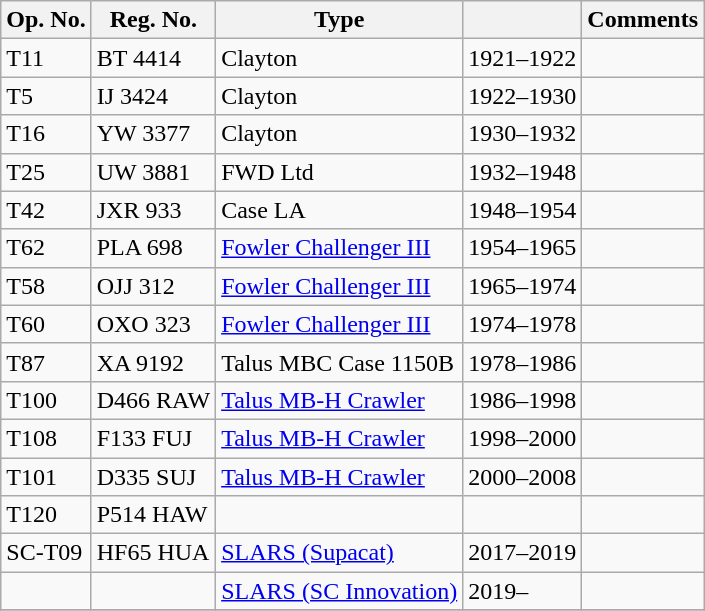<table class="wikitable">
<tr>
<th>Op. No.</th>
<th>Reg. No.</th>
<th>Type</th>
<th></th>
<th>Comments</th>
</tr>
<tr>
<td>T11</td>
<td>BT 4414</td>
<td>Clayton</td>
<td>1921–1922</td>
<td></td>
</tr>
<tr>
<td>T5</td>
<td>IJ 3424</td>
<td>Clayton</td>
<td>1922–1930</td>
<td></td>
</tr>
<tr>
<td>T16</td>
<td>YW 3377</td>
<td>Clayton</td>
<td>1930–1932</td>
<td></td>
</tr>
<tr>
<td>T25</td>
<td>UW 3881</td>
<td>FWD Ltd</td>
<td>1932–1948</td>
<td></td>
</tr>
<tr>
<td>T42</td>
<td>JXR 933</td>
<td>Case LA</td>
<td>1948–1954</td>
<td></td>
</tr>
<tr>
<td>T62</td>
<td>PLA 698</td>
<td><a href='#'>Fowler Challenger III</a></td>
<td>1954–1965</td>
<td></td>
</tr>
<tr>
<td>T58</td>
<td>OJJ 312</td>
<td><a href='#'>Fowler Challenger III</a></td>
<td>1965–1974</td>
<td></td>
</tr>
<tr>
<td>T60</td>
<td>OXO 323</td>
<td><a href='#'>Fowler Challenger III</a></td>
<td>1974–1978</td>
<td></td>
</tr>
<tr>
<td>T87</td>
<td>XA 9192</td>
<td>Talus MBC Case 1150B</td>
<td>1978–1986</td>
<td></td>
</tr>
<tr>
<td>T100</td>
<td>D466 RAW</td>
<td><a href='#'>Talus MB-H Crawler</a></td>
<td>1986–1998</td>
<td></td>
</tr>
<tr>
<td>T108</td>
<td>F133 FUJ</td>
<td><a href='#'>Talus MB-H Crawler</a></td>
<td>1998–2000</td>
<td></td>
</tr>
<tr>
<td>T101</td>
<td>D335 SUJ</td>
<td><a href='#'>Talus MB-H Crawler</a></td>
<td>2000–2008</td>
<td></td>
</tr>
<tr>
<td>T120</td>
<td>P514 HAW</td>
<td></td>
<td></td>
<td></td>
</tr>
<tr>
<td>SC-T09</td>
<td>HF65 HUA</td>
<td><a href='#'>SLARS (Supacat)</a></td>
<td>2017–2019</td>
<td></td>
</tr>
<tr>
<td></td>
<td></td>
<td><a href='#'>SLARS (SC Innovation)</a></td>
<td>2019–</td>
<td></td>
</tr>
<tr>
</tr>
</table>
